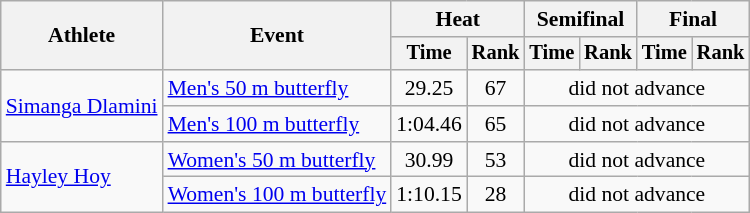<table class=wikitable style="font-size:90%; text-align:center">
<tr>
<th rowspan="2">Athlete</th>
<th rowspan="2">Event</th>
<th colspan="2">Heat</th>
<th colspan="2">Semifinal</th>
<th colspan="2">Final</th>
</tr>
<tr style="font-size:95%">
<th>Time</th>
<th>Rank</th>
<th>Time</th>
<th>Rank</th>
<th>Time</th>
<th>Rank</th>
</tr>
<tr>
<td align=left rowspan=2><a href='#'>Simanga Dlamini</a></td>
<td align=left><a href='#'>Men's 50 m butterfly</a></td>
<td>29.25</td>
<td>67</td>
<td colspan=4>did not advance</td>
</tr>
<tr>
<td align=left><a href='#'>Men's 100 m butterfly</a></td>
<td>1:04.46</td>
<td>65</td>
<td colspan=4>did not advance</td>
</tr>
<tr>
<td align=left rowspan=2><a href='#'>Hayley Hoy</a></td>
<td align=left><a href='#'>Women's 50 m butterfly</a></td>
<td>30.99</td>
<td>53</td>
<td colspan=4>did not advance</td>
</tr>
<tr>
<td align=left><a href='#'>Women's 100 m butterfly</a></td>
<td>1:10.15</td>
<td>28</td>
<td colspan=4>did not advance</td>
</tr>
</table>
